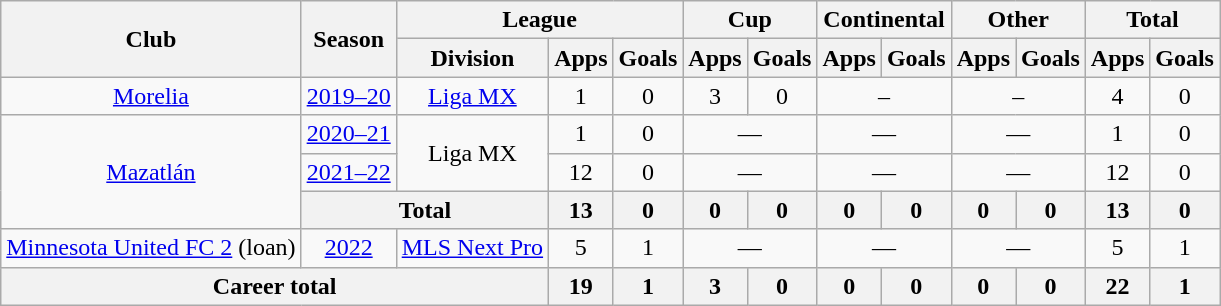<table class="wikitable" style="text-align: center">
<tr>
<th rowspan="2">Club</th>
<th rowspan="2">Season</th>
<th colspan="3">League</th>
<th colspan="2">Cup</th>
<th colspan="2">Continental</th>
<th colspan="2">Other</th>
<th colspan="2">Total</th>
</tr>
<tr>
<th>Division</th>
<th>Apps</th>
<th>Goals</th>
<th>Apps</th>
<th>Goals</th>
<th>Apps</th>
<th>Goals</th>
<th>Apps</th>
<th>Goals</th>
<th>Apps</th>
<th>Goals</th>
</tr>
<tr>
<td><a href='#'>Morelia</a></td>
<td><a href='#'>2019–20</a></td>
<td><a href='#'>Liga MX</a></td>
<td>1</td>
<td>0</td>
<td>3</td>
<td>0</td>
<td colspan="2">–</td>
<td colspan=2>–</td>
<td>4</td>
<td>0</td>
</tr>
<tr>
<td rowspan="3"><a href='#'>Mazatlán</a></td>
<td><a href='#'>2020–21</a></td>
<td rowspan="2">Liga MX</td>
<td>1</td>
<td>0</td>
<td colspan=2>—</td>
<td colspan=2>—</td>
<td colspan=2>—</td>
<td>1</td>
<td>0</td>
</tr>
<tr>
<td><a href='#'>2021–22</a></td>
<td>12</td>
<td>0</td>
<td colspan=2>—</td>
<td colspan=2>—</td>
<td colspan=2>—</td>
<td>12</td>
<td>0</td>
</tr>
<tr>
<th colspan="2">Total</th>
<th>13</th>
<th>0</th>
<th>0</th>
<th>0</th>
<th>0</th>
<th>0</th>
<th>0</th>
<th>0</th>
<th>13</th>
<th>0</th>
</tr>
<tr>
<td><a href='#'>Minnesota United FC 2</a> (loan)</td>
<td><a href='#'>2022</a></td>
<td><a href='#'>MLS Next Pro</a></td>
<td>5</td>
<td>1</td>
<td colspan=2>—</td>
<td colspan=2>—</td>
<td colspan=2>—</td>
<td>5</td>
<td>1</td>
</tr>
<tr>
<th colspan="3">Career total</th>
<th>19</th>
<th>1</th>
<th>3</th>
<th>0</th>
<th>0</th>
<th>0</th>
<th>0</th>
<th>0</th>
<th>22</th>
<th>1</th>
</tr>
</table>
